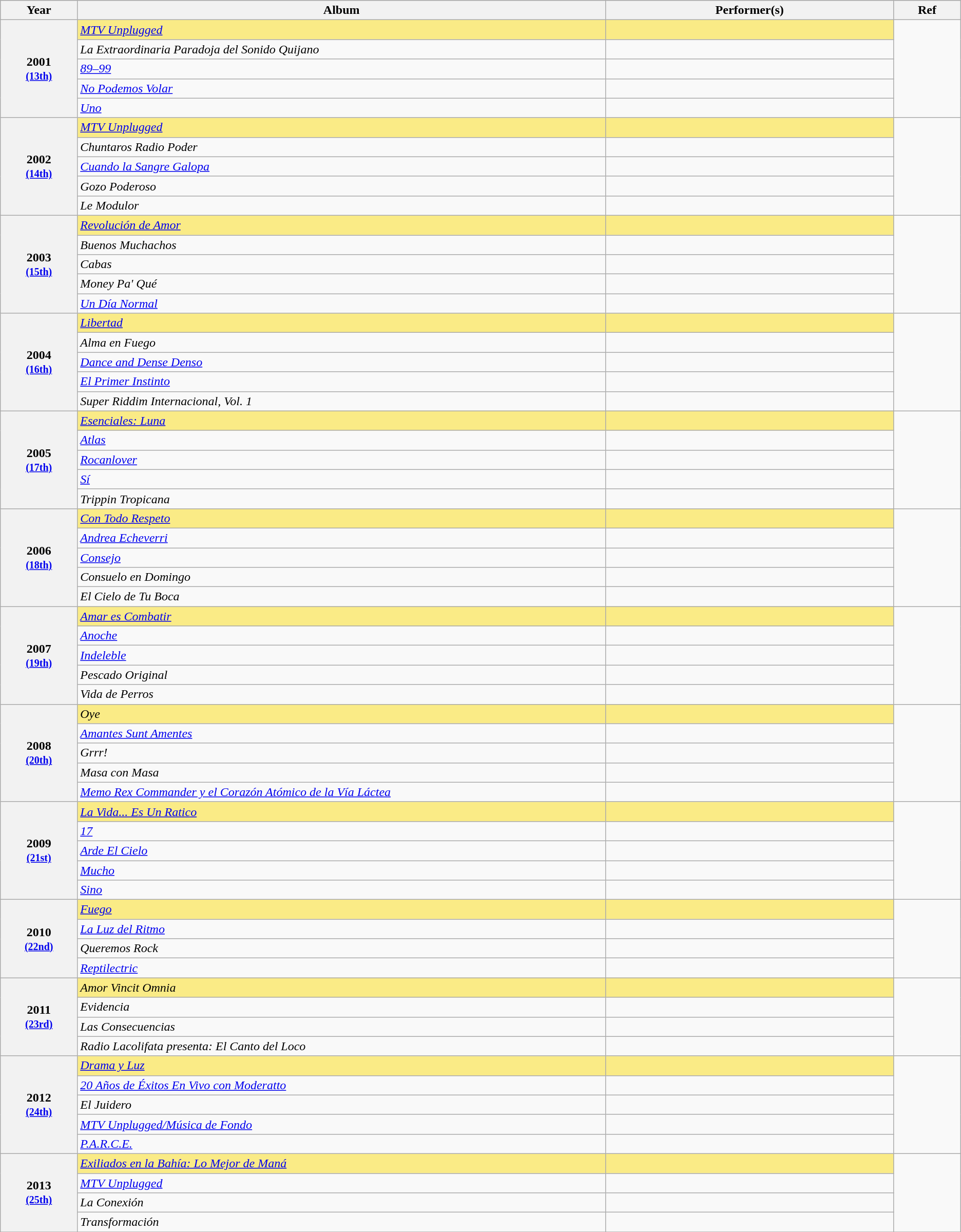<table class="wikitable sortable">
<tr style="background:#bebebe;">
<th scope="col" style="width:1%;">Year</th>
<th scope="col" style="width:10%;">Album</th>
<th scope="col" style="width:5%;">Performer(s)</th>
<th scope="col" style="width:1%;" class="unsortable">Ref</th>
</tr>
<tr>
<th scope="row" rowspan=5 style="text-align:center">2001 <br><small><a href='#'>(13th)</a></small></th>
<td style="background:#FAEB86"><em><a href='#'>MTV Unplugged</a></em></td>
<td style="background:#FAEB86"></td>
<td rowspan=5></td>
</tr>
<tr>
<td><em>La Extraordinaria Paradoja del Sonido Quijano</em></td>
<td></td>
</tr>
<tr>
<td><em><a href='#'>89–99</a></em></td>
<td></td>
</tr>
<tr>
<td><em><a href='#'>No Podemos Volar</a></em></td>
<td></td>
</tr>
<tr>
<td><em><a href='#'>Uno</a></em></td>
<td></td>
</tr>
<tr>
<th scope="row" rowspan=5 style="text-align:center">2002 <br><small><a href='#'>(14th)</a></small></th>
<td style="background:#FAEB86"><em><a href='#'>MTV Unplugged</a></em></td>
<td style="background:#FAEB86"></td>
<td rowspan=5></td>
</tr>
<tr>
<td><em>Chuntaros Radio Poder</em></td>
<td></td>
</tr>
<tr>
<td><em><a href='#'>Cuando la Sangre Galopa</a></em></td>
<td></td>
</tr>
<tr>
<td><em>Gozo Poderoso</em></td>
<td></td>
</tr>
<tr>
<td><em>Le Modulor</em></td>
<td></td>
</tr>
<tr>
<th scope="row" rowspan=5 style="text-align:center">2003 <br><small><a href='#'>(15th)</a></small></th>
<td style="background:#FAEB86"><em><a href='#'>Revolución de Amor</a></em></td>
<td style="background:#FAEB86"></td>
<td rowspan=5></td>
</tr>
<tr>
<td><em>Buenos Muchachos</em></td>
<td></td>
</tr>
<tr>
<td><em>Cabas</em></td>
<td></td>
</tr>
<tr>
<td><em>Money Pa' Qué</em></td>
<td></td>
</tr>
<tr>
<td><em><a href='#'>Un Día Normal</a></em></td>
<td></td>
</tr>
<tr>
<th scope="row" rowspan=5 style="text-align:center">2004 <br><small><a href='#'>(16th)</a></small></th>
<td style="background:#FAEB86"><em><a href='#'>Libertad</a></em></td>
<td style="background:#FAEB86"></td>
<td rowspan=5></td>
</tr>
<tr>
<td><em>Alma en Fuego</em></td>
<td></td>
</tr>
<tr>
<td><em><a href='#'>Dance and Dense Denso</a></em></td>
<td></td>
</tr>
<tr>
<td><em><a href='#'>El Primer Instinto</a></em></td>
<td></td>
</tr>
<tr>
<td><em>Super Riddim Internacional, Vol. 1</em></td>
<td></td>
</tr>
<tr>
<th scope="row" rowspan=5 style="text-align:center">2005 <br><small><a href='#'>(17th)</a></small></th>
<td style="background:#FAEB86"><em><a href='#'>Esenciales: Luna</a></em></td>
<td style="background:#FAEB86"></td>
<td rowspan=5></td>
</tr>
<tr>
<td><em><a href='#'>Atlas</a></em></td>
<td></td>
</tr>
<tr>
<td><em><a href='#'>Rocanlover</a></em></td>
<td></td>
</tr>
<tr>
<td><em><a href='#'>Sí</a></em></td>
<td></td>
</tr>
<tr>
<td><em>Trippin Tropicana</em></td>
<td></td>
</tr>
<tr>
<th scope="row" rowspan=5 style="text-align:center">2006 <br><small><a href='#'>(18th)</a></small></th>
<td style="background:#FAEB86"><em><a href='#'>Con Todo Respeto</a></em></td>
<td style="background:#FAEB86"></td>
<td rowspan=5></td>
</tr>
<tr>
<td><em><a href='#'>Andrea Echeverri</a></em></td>
<td></td>
</tr>
<tr>
<td><em><a href='#'>Consejo</a></em></td>
<td></td>
</tr>
<tr>
<td><em>Consuelo en Domingo</em></td>
<td></td>
</tr>
<tr>
<td><em>El Cielo de Tu Boca</em></td>
<td></td>
</tr>
<tr>
<th scope="row" rowspan=5 style="text-align:center">2007 <br><small><a href='#'>(19th)</a></small></th>
<td style="background:#FAEB86"><em><a href='#'>Amar es Combatir</a></em></td>
<td style="background:#FAEB86"></td>
<td rowspan=5></td>
</tr>
<tr>
<td><em><a href='#'>Anoche</a></em></td>
<td></td>
</tr>
<tr>
<td><em><a href='#'>Indeleble</a></em></td>
<td></td>
</tr>
<tr>
<td><em>Pescado Original</em></td>
<td></td>
</tr>
<tr>
<td><em>Vida de Perros</em></td>
<td></td>
</tr>
<tr>
<th scope="row" rowspan=5 style="text-align:center">2008 <br><small><a href='#'>(20th)</a></small></th>
<td style="background:#FAEB86"><em>Oye</em></td>
<td style="background:#FAEB86"></td>
<td rowspan=5></td>
</tr>
<tr>
<td><em><a href='#'>Amantes Sunt Amentes</a></em></td>
<td></td>
</tr>
<tr>
<td><em>Grrr!</em></td>
<td></td>
</tr>
<tr>
<td><em>Masa con Masa</em></td>
<td></td>
</tr>
<tr>
<td><em><a href='#'>Memo Rex Commander y el Corazón Atómico de la Vía Láctea</a></em></td>
<td></td>
</tr>
<tr>
<th scope="row" rowspan=5 style="text-align:center">2009 <br><small><a href='#'>(21st)</a></small></th>
<td style="background:#FAEB86"><em><a href='#'>La Vida... Es Un Ratico</a></em></td>
<td style="background:#FAEB86"></td>
<td rowspan=5></td>
</tr>
<tr>
<td><em><a href='#'>17</a></em></td>
<td></td>
</tr>
<tr>
<td><em><a href='#'>Arde El Cielo</a></em></td>
<td></td>
</tr>
<tr>
<td><em><a href='#'>Mucho</a></em></td>
<td></td>
</tr>
<tr>
<td><em><a href='#'>Sino</a></em></td>
<td></td>
</tr>
<tr>
<th scope="row" rowspan=4 style="text-align:center">2010 <br><small><a href='#'>(22nd)</a></small></th>
<td style="background:#FAEB86"><em><a href='#'>Fuego</a></em></td>
<td style="background:#FAEB86"></td>
<td rowspan=4></td>
</tr>
<tr>
<td><em><a href='#'>La Luz del Ritmo</a></em></td>
<td></td>
</tr>
<tr>
<td><em>Queremos Rock</em></td>
<td></td>
</tr>
<tr>
<td><em><a href='#'>Reptilectric</a></em></td>
<td></td>
</tr>
<tr>
<th scope="row" rowspan=4 style="text-align:center">2011 <br><small><a href='#'>(23rd)</a></small></th>
<td style="background:#FAEB86"><em>Amor Vincit Omnia</em></td>
<td style="background:#FAEB86"></td>
<td rowspan=4></td>
</tr>
<tr>
<td><em>Evidencia</em></td>
<td></td>
</tr>
<tr>
<td><em>Las Consecuencias</em></td>
<td></td>
</tr>
<tr>
<td><em>Radio Lacolifata presenta: El Canto del Loco</em></td>
<td></td>
</tr>
<tr>
<th scope="row" rowspan=5 style="text-align:center">2012 <br><small><a href='#'>(24th)</a></small></th>
<td style="background:#FAEB86"><em><a href='#'>Drama y Luz</a></em></td>
<td style="background:#FAEB86"></td>
<td rowspan=5></td>
</tr>
<tr>
<td><em><a href='#'>20 Años de Éxitos En Vivo con Moderatto</a></em></td>
<td></td>
</tr>
<tr>
<td><em>El Juidero</em></td>
<td></td>
</tr>
<tr>
<td><em><a href='#'>MTV Unplugged/Música de Fondo</a></em></td>
<td></td>
</tr>
<tr>
<td><em><a href='#'>P.A.R.C.E.</a></em></td>
<td></td>
</tr>
<tr>
<th scope="row" rowspan=4 style="text-align:center">2013 <br><small><a href='#'>(25th)</a></small></th>
<td style="background:#FAEB86"><em><a href='#'>Exiliados en la Bahía: Lo Mejor de Maná</a></em></td>
<td style="background:#FAEB86"></td>
<td rowspan=4></td>
</tr>
<tr>
<td><em><a href='#'>MTV Unplugged</a></em></td>
<td></td>
</tr>
<tr>
<td><em>La Conexión</em></td>
<td></td>
</tr>
<tr>
<td><em>Transformación</em></td>
<td></td>
</tr>
<tr>
</tr>
</table>
